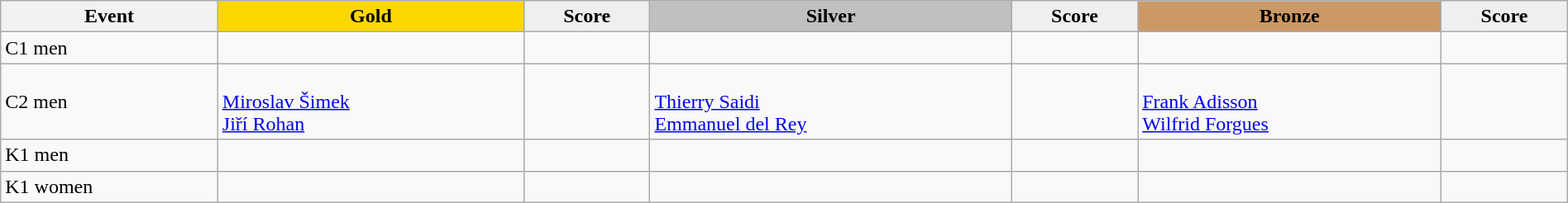<table class="wikitable" width=100%>
<tr>
<th>Event</th>
<td align=center bgcolor="gold"><strong>Gold</strong></td>
<td align=center bgcolor="EFEFEF"><strong>Score</strong></td>
<td align=center bgcolor="silver"><strong>Silver</strong></td>
<td align=center bgcolor="EFEFEF"><strong>Score</strong></td>
<td align=center bgcolor="CC9966"><strong>Bronze</strong></td>
<td align=center bgcolor="EFEFEF"><strong>Score</strong></td>
</tr>
<tr>
<td>C1 men</td>
<td></td>
<td></td>
<td></td>
<td></td>
<td></td>
<td></td>
</tr>
<tr>
<td>C2 men</td>
<td><br><a href='#'>Miroslav Šimek</a><br><a href='#'>Jiří Rohan</a></td>
<td></td>
<td><br><a href='#'>Thierry Saidi</a><br><a href='#'>Emmanuel del Rey</a></td>
<td></td>
<td><br><a href='#'>Frank Adisson</a><br><a href='#'>Wilfrid Forgues</a></td>
<td></td>
</tr>
<tr>
<td>K1 men</td>
<td></td>
<td></td>
<td></td>
<td></td>
<td></td>
<td></td>
</tr>
<tr>
<td>K1 women</td>
<td></td>
<td></td>
<td></td>
<td></td>
<td></td>
<td></td>
</tr>
</table>
